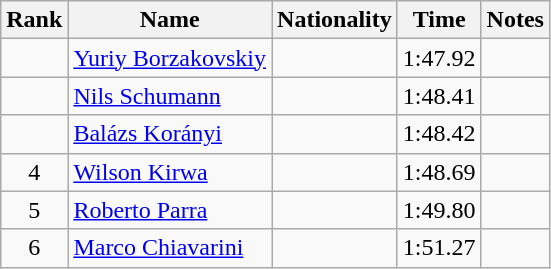<table class="wikitable sortable" style="text-align:center">
<tr>
<th>Rank</th>
<th>Name</th>
<th>Nationality</th>
<th>Time</th>
<th>Notes</th>
</tr>
<tr>
<td></td>
<td align="left"><a href='#'>Yuriy Borzakovskiy</a></td>
<td align=left></td>
<td>1:47.92</td>
<td></td>
</tr>
<tr>
<td></td>
<td align="left"><a href='#'>Nils Schumann</a></td>
<td align=left></td>
<td>1:48.41</td>
<td></td>
</tr>
<tr>
<td></td>
<td align="left"><a href='#'>Balázs Korányi</a></td>
<td align=left></td>
<td>1:48.42</td>
<td></td>
</tr>
<tr>
<td>4</td>
<td align="left"><a href='#'>Wilson Kirwa</a></td>
<td align=left></td>
<td>1:48.69</td>
<td></td>
</tr>
<tr>
<td>5</td>
<td align="left"><a href='#'>Roberto Parra</a></td>
<td align=left></td>
<td>1:49.80</td>
<td></td>
</tr>
<tr>
<td>6</td>
<td align="left"><a href='#'>Marco Chiavarini</a></td>
<td align=left></td>
<td>1:51.27</td>
<td></td>
</tr>
</table>
